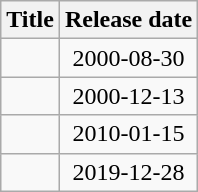<table class="wikitable" style="text-align:center;">
<tr>
<th>Title</th>
<th>Release date</th>
</tr>
<tr>
<td align="left"></td>
<td>2000-08-30</td>
</tr>
<tr>
<td align="left"></td>
<td>2000-12-13</td>
</tr>
<tr>
<td align="left"></td>
<td>2010-01-15</td>
</tr>
<tr>
<td align="left"></td>
<td>2019-12-28</td>
</tr>
</table>
